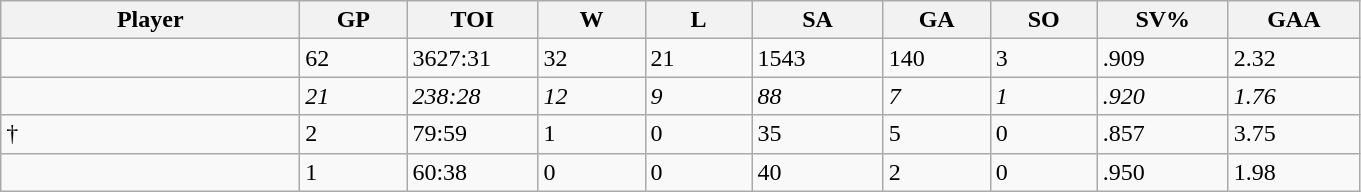<table class="wikitable sortable">
<tr>
<th style="width:12em">Player</th>
<th style="width:4em">GP</th>
<th style="width:5em">TOI</th>
<th style="width:4em">W</th>
<th style="width:4em">L</th>
<th style="width:5em">SA</th>
<th style="width:4em">GA</th>
<th style="width:4em">SO</th>
<th style="width:5em">SV%</th>
<th style="width:5em">GAA</th>
</tr>
<tr>
<td></td>
<td>62</td>
<td>3627:31</td>
<td>32</td>
<td>21</td>
<td>1543</td>
<td>140</td>
<td>3</td>
<td>.909</td>
<td>2.32</td>
</tr>
<tr>
<td><em></em></td>
<td><em>21</em></td>
<td><em>238:28</em></td>
<td><em>12</em></td>
<td><em>9</em></td>
<td><em>88</em></td>
<td><em>7</em></td>
<td><em>1</em></td>
<td><em>.920</em></td>
<td><em>1.76</em></td>
</tr>
<tr>
<td>†</td>
<td>2</td>
<td>79:59</td>
<td>1</td>
<td>0</td>
<td>35</td>
<td>5</td>
<td>0</td>
<td>.857</td>
<td>3.75</td>
</tr>
<tr>
<td></td>
<td>1</td>
<td>60:38</td>
<td>0</td>
<td>0</td>
<td>40</td>
<td>2</td>
<td>0</td>
<td>.950</td>
<td>1.98</td>
</tr>
</table>
